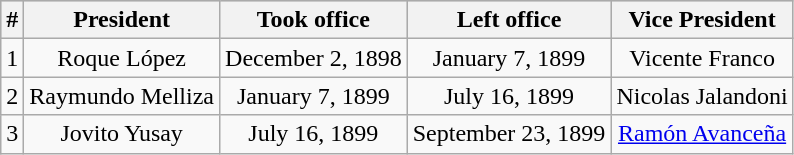<table class="wikitable" style="text-align:center">
<tr style="background:#cccccc">
<th>#</th>
<th>President</th>
<th>Took office</th>
<th>Left office</th>
<th>Vice President</th>
</tr>
<tr align=center>
<td>1</td>
<td>Roque López</td>
<td>December 2, 1898</td>
<td>January 7, 1899</td>
<td>Vicente Franco</td>
</tr>
<tr align=center>
<td>2</td>
<td>Raymundo Melliza</td>
<td>January 7, 1899</td>
<td>July 16, 1899</td>
<td>Nicolas Jalandoni</td>
</tr>
<tr align=center>
<td>3</td>
<td>Jovito Yusay</td>
<td>July 16, 1899</td>
<td>September 23, 1899</td>
<td><a href='#'>Ramón Avanceña</a></td>
</tr>
</table>
